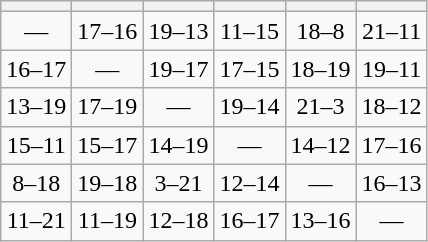<table class="wikitable" style="text-align: center;">
<tr>
<th></th>
<th></th>
<th></th>
<th></th>
<th></th>
<th></th>
</tr>
<tr>
<td>—</td>
<td>17–16</td>
<td>19–13</td>
<td>11–15</td>
<td>18–8</td>
<td>21–11</td>
</tr>
<tr>
<td>16–17</td>
<td>—</td>
<td>19–17</td>
<td>17–15</td>
<td>18–19</td>
<td>19–11</td>
</tr>
<tr>
<td>13–19</td>
<td>17–19</td>
<td>—</td>
<td>19–14</td>
<td>21–3</td>
<td>18–12</td>
</tr>
<tr>
<td>15–11</td>
<td>15–17</td>
<td>14–19</td>
<td>—</td>
<td>14–12</td>
<td>17–16</td>
</tr>
<tr>
<td>8–18</td>
<td>19–18</td>
<td>3–21</td>
<td>12–14</td>
<td>—</td>
<td>16–13</td>
</tr>
<tr>
<td>11–21</td>
<td>11–19</td>
<td>12–18</td>
<td>16–17</td>
<td>13–16</td>
<td>—</td>
</tr>
</table>
